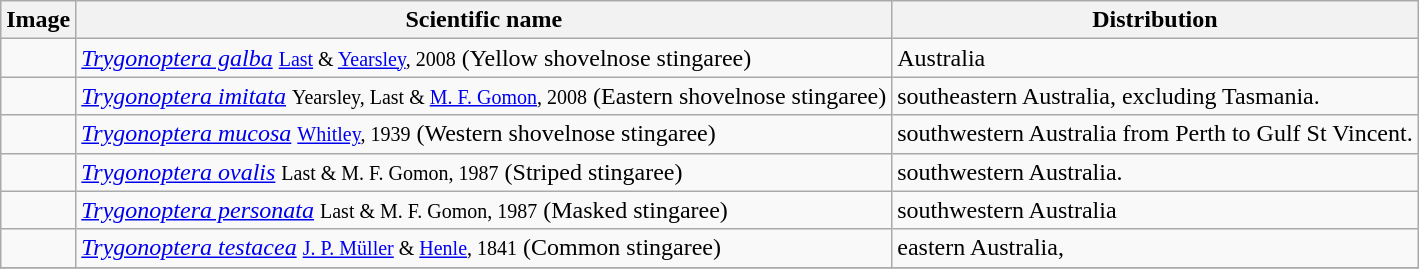<table class="wikitable">
<tr>
<th>Image</th>
<th>Scientific name</th>
<th>Distribution</th>
</tr>
<tr>
<td></td>
<td><em><a href='#'>Trygonoptera galba</a></em> <small><a href='#'>Last</a> & <a href='#'>Yearsley</a>, 2008</small> (Yellow shovelnose stingaree)</td>
<td>Australia</td>
</tr>
<tr>
<td></td>
<td><em><a href='#'>Trygonoptera imitata</a></em> <small>Yearsley, Last & <a href='#'>M. F. Gomon</a>, 2008</small> (Eastern shovelnose stingaree)</td>
<td>southeastern Australia, excluding Tasmania.</td>
</tr>
<tr>
<td></td>
<td><em><a href='#'>Trygonoptera mucosa</a></em> <small><a href='#'>Whitley</a>, 1939</small> (Western shovelnose stingaree)</td>
<td>southwestern Australia from Perth to Gulf St Vincent.</td>
</tr>
<tr>
<td></td>
<td><em><a href='#'>Trygonoptera ovalis</a></em> <small>Last & M. F. Gomon, 1987</small> (Striped stingaree)</td>
<td>southwestern Australia.</td>
</tr>
<tr>
<td></td>
<td><em><a href='#'>Trygonoptera personata</a></em> <small>Last & M. F. Gomon, 1987</small> (Masked stingaree)</td>
<td>southwestern Australia</td>
</tr>
<tr>
<td></td>
<td><em><a href='#'>Trygonoptera testacea</a></em> <small><a href='#'>J. P. Müller</a> & <a href='#'>Henle</a>, 1841</small> (Common stingaree)</td>
<td>eastern Australia,</td>
</tr>
<tr>
</tr>
</table>
